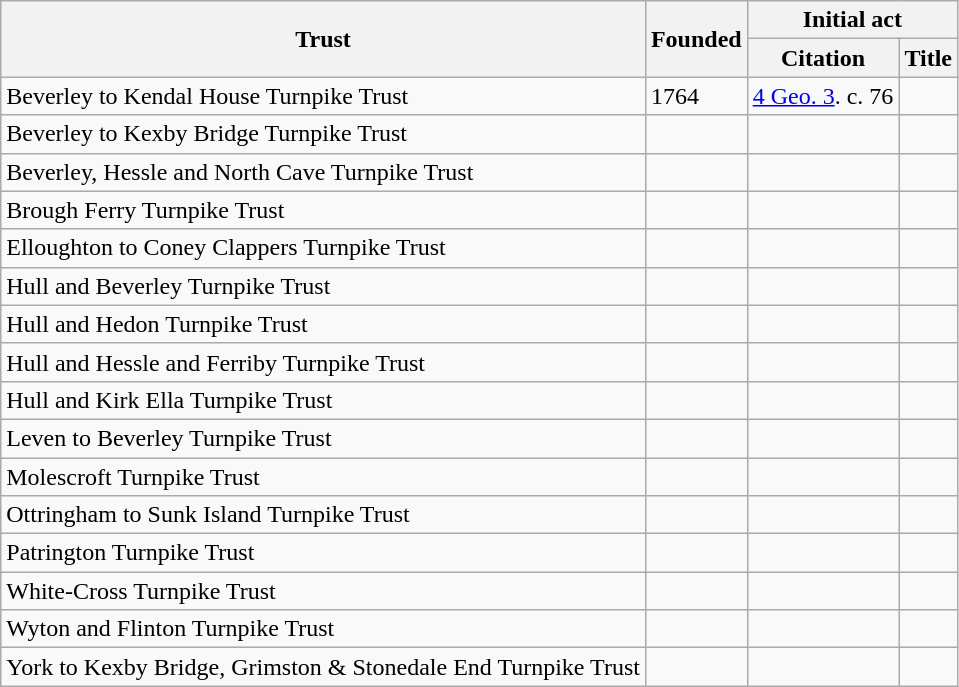<table class="wikitable sortable">
<tr>
<th rowspan=2>Trust</th>
<th rowspan=2>Founded</th>
<th colspan=2>Initial act</th>
</tr>
<tr>
<th>Citation</th>
<th>Title</th>
</tr>
<tr>
<td>Beverley to Kendal House Turnpike Trust</td>
<td>1764</td>
<td><a href='#'>4 Geo. 3</a>. c. 76</td>
<td></td>
</tr>
<tr>
<td>Beverley to Kexby Bridge Turnpike Trust</td>
<td></td>
<td></td>
<td></td>
</tr>
<tr>
<td>Beverley, Hessle and North Cave Turnpike Trust</td>
<td></td>
<td></td>
<td></td>
</tr>
<tr>
<td>Brough Ferry Turnpike Trust</td>
<td></td>
<td></td>
<td></td>
</tr>
<tr>
<td>Elloughton to Coney Clappers Turnpike Trust</td>
<td></td>
<td></td>
<td></td>
</tr>
<tr>
<td>Hull and Beverley Turnpike Trust</td>
<td></td>
<td></td>
<td></td>
</tr>
<tr>
<td>Hull and Hedon Turnpike Trust</td>
<td></td>
<td></td>
<td></td>
</tr>
<tr>
<td>Hull and Hessle and Ferriby Turnpike Trust</td>
<td></td>
<td></td>
<td></td>
</tr>
<tr>
<td>Hull and Kirk Ella Turnpike Trust</td>
<td></td>
<td></td>
<td></td>
</tr>
<tr>
<td>Leven to Beverley Turnpike Trust</td>
<td></td>
<td></td>
<td></td>
</tr>
<tr>
<td>Molescroft Turnpike Trust</td>
<td></td>
<td></td>
<td></td>
</tr>
<tr>
<td>Ottringham to Sunk Island Turnpike Trust</td>
<td></td>
<td></td>
<td></td>
</tr>
<tr>
<td>Patrington Turnpike Trust</td>
<td></td>
<td></td>
<td></td>
</tr>
<tr>
<td>White-Cross Turnpike Trust</td>
<td></td>
<td></td>
<td></td>
</tr>
<tr>
<td>Wyton and Flinton Turnpike Trust</td>
<td></td>
<td></td>
<td></td>
</tr>
<tr>
<td>York to Kexby Bridge, Grimston & Stonedale End Turnpike Trust</td>
<td></td>
<td></td>
<td></td>
</tr>
</table>
